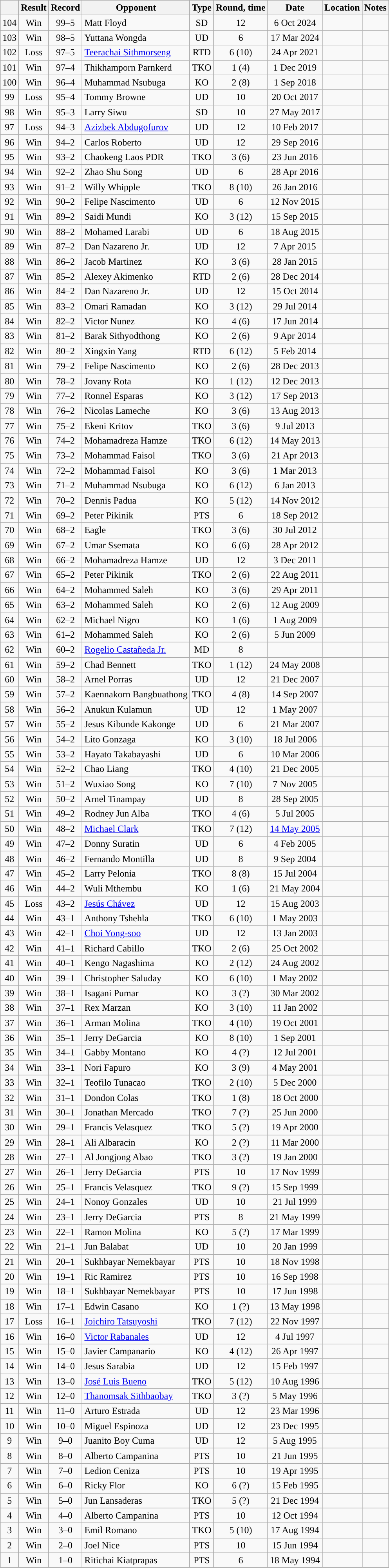<table class="wikitable" style="text-align:center">
<tr>
<th></th>
<th>Result</th>
<th>Record</th>
<th>Opponent</th>
<th>Type</th>
<th>Round, time</th>
<th>Date</th>
<th>Location</th>
<th>Notes</th>
</tr>
<tr>
<td>104</td>
<td>Win</td>
<td>99–5</td>
<td align=left>Matt Floyd</td>
<td>SD</td>
<td>12</td>
<td>6 Oct 2024</td>
<td align=left></td>
<td align=left></td>
</tr>
<tr>
<td>103</td>
<td>Win</td>
<td>98–5</td>
<td align=left>Yuttana Wongda</td>
<td>UD</td>
<td>6</td>
<td>17 Mar 2024</td>
<td align=left></td>
<td align=left></td>
</tr>
<tr>
<td>102</td>
<td>Loss</td>
<td>97–5</td>
<td align=left><a href='#'>Teerachai Sithmorseng</a></td>
<td>RTD</td>
<td>6 (10)</td>
<td>24 Apr 2021</td>
<td align=left></td>
<td align=left></td>
</tr>
<tr>
<td>101</td>
<td>Win</td>
<td>97–4</td>
<td align=left>Thikhamporn Parnkerd</td>
<td>TKO</td>
<td>1 (4)</td>
<td>1 Dec 2019</td>
<td align=left></td>
<td align=left></td>
</tr>
<tr>
<td>100</td>
<td>Win</td>
<td>96–4</td>
<td align=left>Muhammad Nsubuga</td>
<td>KO</td>
<td>2 (8)</td>
<td>1 Sep 2018</td>
<td align=left></td>
<td align=left></td>
</tr>
<tr>
<td>99</td>
<td>Loss</td>
<td>95–4</td>
<td align=left>Tommy Browne</td>
<td>UD</td>
<td>10</td>
<td>20 Oct 2017</td>
<td align=left></td>
<td align=left></td>
</tr>
<tr>
<td>98</td>
<td>Win</td>
<td>95–3</td>
<td align=left>Larry Siwu</td>
<td>SD</td>
<td>10</td>
<td>27 May 2017</td>
<td align=left></td>
<td align=left></td>
</tr>
<tr>
<td>97</td>
<td>Loss</td>
<td>94–3</td>
<td align=left><a href='#'>Azizbek Abdugofurov</a></td>
<td>UD</td>
<td>12</td>
<td>10 Feb 2017</td>
<td align=left></td>
<td align=left></td>
</tr>
<tr>
<td>96</td>
<td>Win</td>
<td>94–2</td>
<td align=left>Carlos Roberto</td>
<td>UD</td>
<td>12</td>
<td>29 Sep 2016</td>
<td align=left></td>
<td align=left></td>
</tr>
<tr>
<td>95</td>
<td>Win</td>
<td>93–2</td>
<td align=left>Chaokeng Laos PDR</td>
<td>TKO</td>
<td>3 (6)</td>
<td>23 Jun 2016</td>
<td align=left></td>
<td align=left></td>
</tr>
<tr>
<td>94</td>
<td>Win</td>
<td>92–2</td>
<td align=left>Zhao Shu Song</td>
<td>UD</td>
<td>6</td>
<td>28 Apr 2016</td>
<td align=left></td>
<td align=left></td>
</tr>
<tr>
<td>93</td>
<td>Win</td>
<td>91–2</td>
<td align=left>Willy Whipple</td>
<td>TKO</td>
<td>8 (10)</td>
<td>26 Jan 2016</td>
<td align=left></td>
<td align=left></td>
</tr>
<tr>
<td>92</td>
<td>Win</td>
<td>90–2</td>
<td align=left>Felipe Nascimento</td>
<td>UD</td>
<td>6</td>
<td>12 Nov 2015</td>
<td align=left></td>
<td align=left></td>
</tr>
<tr>
<td>91</td>
<td>Win</td>
<td>89–2</td>
<td align=left>Saidi Mundi</td>
<td>KO</td>
<td>3 (12)</td>
<td>15 Sep 2015</td>
<td align=left></td>
<td align=left></td>
</tr>
<tr>
<td>90</td>
<td>Win</td>
<td>88–2</td>
<td align=left>Mohamed Larabi</td>
<td>UD</td>
<td>6</td>
<td>18 Aug 2015</td>
<td align=left></td>
<td align=left></td>
</tr>
<tr>
<td>89</td>
<td>Win</td>
<td>87–2</td>
<td align=left>Dan Nazareno Jr.</td>
<td>UD</td>
<td>12</td>
<td>7 Apr 2015</td>
<td align=left></td>
<td align=left></td>
</tr>
<tr>
<td>88</td>
<td>Win</td>
<td>86–2</td>
<td align=left>Jacob Martinez</td>
<td>KO</td>
<td>3 (6)</td>
<td>28 Jan 2015</td>
<td align=left></td>
<td align=left></td>
</tr>
<tr>
<td>87</td>
<td>Win</td>
<td>85–2</td>
<td align=left>Alexey Akimenko</td>
<td>RTD</td>
<td>2 (6)</td>
<td>28 Dec 2014</td>
<td align=left></td>
<td align=left></td>
</tr>
<tr>
<td>86</td>
<td>Win</td>
<td>84–2</td>
<td align=left>Dan Nazareno Jr.</td>
<td>UD</td>
<td>12</td>
<td>15 Oct 2014</td>
<td align=left></td>
<td align=left></td>
</tr>
<tr>
<td>85</td>
<td>Win</td>
<td>83–2</td>
<td align=left>Omari Ramadan</td>
<td>KO</td>
<td>3 (12)</td>
<td>29 Jul 2014</td>
<td align=left></td>
<td align=left></td>
</tr>
<tr>
<td>84</td>
<td>Win</td>
<td>82–2</td>
<td align=left>Victor Nunez</td>
<td>KO</td>
<td>4 (6)</td>
<td>17 Jun 2014</td>
<td align=left></td>
<td align=left></td>
</tr>
<tr>
<td>83</td>
<td>Win</td>
<td>81–2</td>
<td align=left>Barak Sithyodthong</td>
<td>KO</td>
<td>2 (6)</td>
<td>9 Apr 2014</td>
<td align=left></td>
<td align=left></td>
</tr>
<tr>
<td>82</td>
<td>Win</td>
<td>80–2</td>
<td align=left>Xingxin Yang</td>
<td>RTD</td>
<td>6 (12)</td>
<td>5 Feb 2014</td>
<td align=left></td>
<td align=left></td>
</tr>
<tr>
<td>81</td>
<td>Win</td>
<td>79–2</td>
<td align=left>Felipe Nascimento</td>
<td>KO</td>
<td>2 (6)</td>
<td>28 Dec 2013</td>
<td align=left></td>
<td align=left></td>
</tr>
<tr>
<td>80</td>
<td>Win</td>
<td>78–2</td>
<td align=left>Jovany Rota</td>
<td>KO</td>
<td>1 (12)</td>
<td>12 Dec 2013</td>
<td align=left></td>
<td align=left></td>
</tr>
<tr>
<td>79</td>
<td>Win</td>
<td>77–2</td>
<td align=left>Ronnel Esparas</td>
<td>KO</td>
<td>3 (12)</td>
<td>17 Sep 2013</td>
<td align=left></td>
<td align=left></td>
</tr>
<tr>
<td>78</td>
<td>Win</td>
<td>76–2</td>
<td align=left>Nicolas Lameche</td>
<td>KO</td>
<td>3 (6)</td>
<td>13 Aug 2013</td>
<td align=left></td>
<td align=left></td>
</tr>
<tr>
<td>77</td>
<td>Win</td>
<td>75–2</td>
<td align=left>Ekeni Kritov</td>
<td>TKO</td>
<td>3 (6)</td>
<td>9 Jul 2013</td>
<td align=left></td>
<td align=left></td>
</tr>
<tr>
<td>76</td>
<td>Win</td>
<td>74–2</td>
<td align=left>Mohamadreza Hamze</td>
<td>TKO</td>
<td>6 (12)</td>
<td>14 May 2013</td>
<td align=left></td>
<td align=left></td>
</tr>
<tr>
<td>75</td>
<td>Win</td>
<td>73–2</td>
<td align=left>Mohammad Faisol</td>
<td>TKO</td>
<td>3 (6)</td>
<td>21 Apr 2013</td>
<td align=left></td>
<td align=left></td>
</tr>
<tr>
<td>74</td>
<td>Win</td>
<td>72–2</td>
<td align=left>Mohammad Faisol</td>
<td>KO</td>
<td>3 (6)</td>
<td>1 Mar 2013</td>
<td align=left></td>
<td align=left></td>
</tr>
<tr>
<td>73</td>
<td>Win</td>
<td>71–2</td>
<td align=left>Muhammad Nsubuga</td>
<td>KO</td>
<td>6 (12)</td>
<td>6 Jan 2013</td>
<td align=left></td>
<td align=left></td>
</tr>
<tr>
<td>72</td>
<td>Win</td>
<td>70–2</td>
<td align=left>Dennis Padua</td>
<td>KO</td>
<td>5 (12)</td>
<td>14 Nov 2012</td>
<td align=left></td>
<td align=left></td>
</tr>
<tr>
<td>71</td>
<td>Win</td>
<td>69–2</td>
<td align=left>Peter Pikinik</td>
<td>PTS</td>
<td>6</td>
<td>18 Sep 2012</td>
<td align=left></td>
<td align=left></td>
</tr>
<tr>
<td>70</td>
<td>Win</td>
<td>68–2</td>
<td align=left>Eagle</td>
<td>TKO</td>
<td>3 (6)</td>
<td>30 Jul 2012</td>
<td align=left></td>
<td align=left></td>
</tr>
<tr>
<td>69</td>
<td>Win</td>
<td>67–2</td>
<td align=left>Umar Ssemata</td>
<td>KO</td>
<td>6 (6)</td>
<td>28 Apr 2012</td>
<td align=left></td>
<td align=left></td>
</tr>
<tr>
<td>68</td>
<td>Win</td>
<td>66–2</td>
<td align=left>Mohamadreza Hamze</td>
<td>UD</td>
<td>12</td>
<td>3 Dec 2011</td>
<td align=left></td>
<td align=left></td>
</tr>
<tr>
<td>67</td>
<td>Win</td>
<td>65–2</td>
<td align=left>Peter Pikinik</td>
<td>TKO</td>
<td>2 (6)</td>
<td>22 Aug 2011</td>
<td align=left></td>
<td align=left></td>
</tr>
<tr>
<td>66</td>
<td>Win</td>
<td>64–2</td>
<td align=left>Mohammed Saleh</td>
<td>KO</td>
<td>3 (6)</td>
<td>29 Apr 2011</td>
<td align=left></td>
<td align=left></td>
</tr>
<tr>
<td>65</td>
<td>Win</td>
<td>63–2</td>
<td align=left>Mohammed Saleh</td>
<td>KO</td>
<td>2 (6)</td>
<td>12 Aug 2009</td>
<td align=left></td>
<td align=left></td>
</tr>
<tr>
<td>64</td>
<td>Win</td>
<td>62–2</td>
<td align=left>Michael Nigro</td>
<td>KO</td>
<td>1 (6)</td>
<td>1 Aug 2009</td>
<td align=left></td>
<td align=left></td>
</tr>
<tr>
<td>63</td>
<td>Win</td>
<td>61–2</td>
<td align=left>Mohammed Saleh</td>
<td>KO</td>
<td>2 (6)</td>
<td>5 Jun 2009</td>
<td align=left></td>
<td align=left></td>
</tr>
<tr>
<td>62</td>
<td>Win</td>
<td>60–2</td>
<td align=left><a href='#'>Rogelio Castañeda Jr.</a></td>
<td>MD</td>
<td>8</td>
<td></td>
<td align=left></td>
<td align=left></td>
</tr>
<tr>
<td>61</td>
<td>Win</td>
<td>59–2</td>
<td align=left>Chad Bennett</td>
<td>TKO</td>
<td>1 (12)</td>
<td>24 May 2008</td>
<td align=left></td>
<td align=left></td>
</tr>
<tr>
<td>60</td>
<td>Win</td>
<td>58–2</td>
<td align=left>Arnel Porras</td>
<td>UD</td>
<td>12</td>
<td>21 Dec 2007</td>
<td align=left></td>
<td align=left></td>
</tr>
<tr>
<td>59</td>
<td>Win</td>
<td>57–2</td>
<td align=left>Kaennakorn Bangbuathong</td>
<td>TKO</td>
<td>4 (8)</td>
<td>14 Sep 2007</td>
<td align=left></td>
<td align=left></td>
</tr>
<tr>
<td>58</td>
<td>Win</td>
<td>56–2</td>
<td align=left>Anukun Kulamun</td>
<td>UD</td>
<td>12</td>
<td>1 May 2007</td>
<td align=left></td>
<td align=left></td>
</tr>
<tr>
<td>57</td>
<td>Win</td>
<td>55–2</td>
<td align=left>Jesus Kibunde Kakonge</td>
<td>UD</td>
<td>6</td>
<td>21 Mar 2007</td>
<td align=left></td>
<td align=left></td>
</tr>
<tr>
<td>56</td>
<td>Win</td>
<td>54–2</td>
<td align=left>Lito Gonzaga</td>
<td>KO</td>
<td>3 (10)</td>
<td>18 Jul 2006</td>
<td align=left></td>
<td align=left></td>
</tr>
<tr>
<td>55</td>
<td>Win</td>
<td>53–2</td>
<td align=left>Hayato Takabayashi</td>
<td>UD</td>
<td>6</td>
<td>10 Mar 2006</td>
<td align=left></td>
<td align=left></td>
</tr>
<tr>
<td>54</td>
<td>Win</td>
<td>52–2</td>
<td align=left>Chao Liang</td>
<td>TKO</td>
<td>4 (10)</td>
<td>21 Dec 2005</td>
<td align=left></td>
<td align=left></td>
</tr>
<tr>
<td>53</td>
<td>Win</td>
<td>51–2</td>
<td align=left>Wuxiao Song</td>
<td>KO</td>
<td>7 (10)</td>
<td>7 Nov 2005</td>
<td align=left></td>
<td align=left></td>
</tr>
<tr>
<td>52</td>
<td>Win</td>
<td>50–2</td>
<td align=left>Arnel Tinampay</td>
<td>UD</td>
<td>8</td>
<td>28 Sep 2005</td>
<td align=left></td>
<td align=left></td>
</tr>
<tr>
<td>51</td>
<td>Win</td>
<td>49–2</td>
<td align=left>Rodney Jun Alba</td>
<td>TKO</td>
<td>4 (6)</td>
<td>5 Jul 2005</td>
<td align=left></td>
<td align=left></td>
</tr>
<tr>
<td>50</td>
<td>Win</td>
<td>48–2</td>
<td align=left><a href='#'>Michael Clark</a></td>
<td>TKO</td>
<td>7 (12)</td>
<td><a href='#'>14 May 2005</a></td>
<td align=left></td>
<td align=left></td>
</tr>
<tr>
<td>49</td>
<td>Win</td>
<td>47–2</td>
<td align=left>Donny Suratin</td>
<td>UD</td>
<td>6</td>
<td>4 Feb 2005</td>
<td align=left></td>
<td align=left></td>
</tr>
<tr>
<td>48</td>
<td>Win</td>
<td>46–2</td>
<td align=left>Fernando Montilla</td>
<td>UD</td>
<td>8</td>
<td>9 Sep 2004</td>
<td align=left></td>
<td align=left></td>
</tr>
<tr>
<td>47</td>
<td>Win</td>
<td>45–2</td>
<td align=left>Larry Pelonia</td>
<td>TKO</td>
<td>8 (8)</td>
<td>15 Jul 2004</td>
<td align=left></td>
<td align=left></td>
</tr>
<tr>
<td>46</td>
<td>Win</td>
<td>44–2</td>
<td align=left>Wuli Mthembu</td>
<td>KO</td>
<td>1 (6)</td>
<td>21 May 2004</td>
<td align=left></td>
<td align=left></td>
</tr>
<tr>
<td>45</td>
<td>Loss</td>
<td>43–2</td>
<td align=left><a href='#'>Jesús Chávez</a></td>
<td>UD</td>
<td>12</td>
<td>15 Aug 2003</td>
<td align=left></td>
<td align=left></td>
</tr>
<tr>
<td>44</td>
<td>Win</td>
<td>43–1</td>
<td align=left>Anthony Tshehla</td>
<td>TKO</td>
<td>6 (10)</td>
<td>1 May 2003</td>
<td align=left></td>
<td align=left></td>
</tr>
<tr>
<td>43</td>
<td>Win</td>
<td>42–1</td>
<td align=left><a href='#'>Choi Yong-soo</a></td>
<td>UD</td>
<td>12</td>
<td>13 Jan 2003</td>
<td align=left></td>
<td align=left></td>
</tr>
<tr>
<td>42</td>
<td>Win</td>
<td>41–1</td>
<td align=left>Richard Cabillo</td>
<td>TKO</td>
<td>2 (6)</td>
<td>25 Oct 2002</td>
<td align=left></td>
<td align=left></td>
</tr>
<tr>
<td>41</td>
<td>Win</td>
<td>40–1</td>
<td align=left>Kengo Nagashima</td>
<td>KO</td>
<td>2 (12)</td>
<td>24 Aug 2002</td>
<td align=left></td>
<td align=left></td>
</tr>
<tr>
<td>40</td>
<td>Win</td>
<td>39–1</td>
<td align=left>Christopher Saluday</td>
<td>KO</td>
<td>6 (10)</td>
<td>1 May 2002</td>
<td align=left></td>
<td align=left></td>
</tr>
<tr>
<td>39</td>
<td>Win</td>
<td>38–1</td>
<td align=left>Isagani Pumar</td>
<td>KO</td>
<td>3 (?)</td>
<td>30 Mar 2002</td>
<td align=left></td>
<td align=left></td>
</tr>
<tr>
<td>38</td>
<td>Win</td>
<td>37–1</td>
<td align=left>Rex Marzan</td>
<td>KO</td>
<td>3 (10)</td>
<td>11 Jan 2002</td>
<td align=left></td>
<td align=left></td>
</tr>
<tr>
<td>37</td>
<td>Win</td>
<td>36–1</td>
<td align=left>Arman Molina</td>
<td>TKO</td>
<td>4 (10)</td>
<td>19 Oct 2001</td>
<td align=left></td>
<td align=left></td>
</tr>
<tr>
<td>36</td>
<td>Win</td>
<td>35–1</td>
<td align=left>Jerry DeGarcia</td>
<td>KO</td>
<td>8 (10)</td>
<td>1 Sep 2001</td>
<td align=left></td>
<td align=left></td>
</tr>
<tr>
<td>35</td>
<td>Win</td>
<td>34–1</td>
<td align=left>Gabby Montano</td>
<td>KO</td>
<td>4 (?)</td>
<td>12 Jul 2001</td>
<td align=left></td>
<td align=left></td>
</tr>
<tr>
<td>34</td>
<td>Win</td>
<td>33–1</td>
<td align=left>Nori Fapuro</td>
<td>KO</td>
<td>3 (9)</td>
<td>4 May 2001</td>
<td align=left></td>
<td align=left></td>
</tr>
<tr>
<td>33</td>
<td>Win</td>
<td>32–1</td>
<td align=left>Teofilo Tunacao</td>
<td>TKO</td>
<td>2 (10)</td>
<td>5 Dec 2000</td>
<td align=left></td>
<td align=left></td>
</tr>
<tr>
<td>32</td>
<td>Win</td>
<td>31–1</td>
<td align=left>Dondon Colas</td>
<td>TKO</td>
<td>1 (8)</td>
<td>18 Oct 2000</td>
<td align=left></td>
<td align=left></td>
</tr>
<tr>
<td>31</td>
<td>Win</td>
<td>30–1</td>
<td align=left>Jonathan Mercado</td>
<td>TKO</td>
<td>7 (?)</td>
<td>25 Jun 2000</td>
<td align=left></td>
<td align=left></td>
</tr>
<tr>
<td>30</td>
<td>Win</td>
<td>29–1</td>
<td align=left>Francis Velasquez</td>
<td>TKO</td>
<td>5 (?)</td>
<td>19 Apr 2000</td>
<td align=left></td>
<td align=left></td>
</tr>
<tr>
<td>29</td>
<td>Win</td>
<td>28–1</td>
<td align=left>Ali Albaracin</td>
<td>KO</td>
<td>2 (?)</td>
<td>11 Mar 2000</td>
<td align=left></td>
<td align=left></td>
</tr>
<tr>
<td>28</td>
<td>Win</td>
<td>27–1</td>
<td align=left>Al Jongjong Abao</td>
<td>TKO</td>
<td>3 (?)</td>
<td>19 Jan 2000</td>
<td align=left></td>
<td align=left></td>
</tr>
<tr>
<td>27</td>
<td>Win</td>
<td>26–1</td>
<td align=left>Jerry DeGarcia</td>
<td>PTS</td>
<td>10</td>
<td>17 Nov 1999</td>
<td align=left></td>
<td align=left></td>
</tr>
<tr>
<td>26</td>
<td>Win</td>
<td>25–1</td>
<td align=left>Francis Velasquez</td>
<td>TKO</td>
<td>9 (?)</td>
<td>15 Sep 1999</td>
<td align=left></td>
<td align=left></td>
</tr>
<tr>
<td>25</td>
<td>Win</td>
<td>24–1</td>
<td align=left>Nonoy Gonzales</td>
<td>UD</td>
<td>10</td>
<td>21 Jul 1999</td>
<td align=left></td>
<td align=left></td>
</tr>
<tr>
<td>24</td>
<td>Win</td>
<td>23–1</td>
<td align=left>Jerry DeGarcia</td>
<td>PTS</td>
<td>8</td>
<td>21 May 1999</td>
<td align=left></td>
<td align=left></td>
</tr>
<tr>
<td>23</td>
<td>Win</td>
<td>22–1</td>
<td align=left>Ramon Molina</td>
<td>KO</td>
<td>5 (?)</td>
<td>17 Mar 1999</td>
<td align=left></td>
<td align=left></td>
</tr>
<tr>
<td>22</td>
<td>Win</td>
<td>21–1</td>
<td align=left>Jun Balabat</td>
<td>UD</td>
<td>10</td>
<td>20 Jan 1999</td>
<td align=left></td>
<td align=left></td>
</tr>
<tr>
<td>21</td>
<td>Win</td>
<td>20–1</td>
<td align=left>Sukhbayar Nemekbayar</td>
<td>PTS</td>
<td>10</td>
<td>18 Nov 1998</td>
<td align=left></td>
<td align=left></td>
</tr>
<tr>
<td>20</td>
<td>Win</td>
<td>19–1</td>
<td align=left>Ric Ramirez</td>
<td>PTS</td>
<td>10</td>
<td>16 Sep 1998</td>
<td align=left></td>
<td align=left></td>
</tr>
<tr>
<td>19</td>
<td>Win</td>
<td>18–1</td>
<td align=left>Sukhbayar Nemekbayar</td>
<td>PTS</td>
<td>10</td>
<td>17 Jun 1998</td>
<td align=left></td>
<td align=left></td>
</tr>
<tr>
<td>18</td>
<td>Win</td>
<td>17–1</td>
<td align=left>Edwin Casano</td>
<td>KO</td>
<td>1 (?)</td>
<td>13 May 1998</td>
<td align=left></td>
<td align=left></td>
</tr>
<tr>
<td>17</td>
<td>Loss</td>
<td>16–1</td>
<td align=left><a href='#'>Joichiro Tatsuyoshi</a></td>
<td>TKO</td>
<td>7 (12)</td>
<td>22 Nov 1997</td>
<td align=left></td>
<td align=left></td>
</tr>
<tr>
<td>16</td>
<td>Win</td>
<td>16–0</td>
<td align=left><a href='#'>Victor Rabanales</a></td>
<td>UD</td>
<td>12</td>
<td>4 Jul 1997</td>
<td align=left></td>
<td align=left></td>
</tr>
<tr>
<td>15</td>
<td>Win</td>
<td>15–0</td>
<td align=left>Javier Campanario</td>
<td>KO</td>
<td>4 (12)</td>
<td>26 Apr 1997</td>
<td align=left></td>
<td align=left></td>
</tr>
<tr>
<td>14</td>
<td>Win</td>
<td>14–0</td>
<td align=left>Jesus Sarabia</td>
<td>UD</td>
<td>12</td>
<td>15 Feb 1997</td>
<td align=left></td>
<td align=left></td>
</tr>
<tr>
<td>13</td>
<td>Win</td>
<td>13–0</td>
<td align=left><a href='#'>José Luis Bueno</a></td>
<td>TKO</td>
<td>5 (12)</td>
<td>10 Aug 1996</td>
<td align=left></td>
<td align=left></td>
</tr>
<tr>
<td>12</td>
<td>Win</td>
<td>12–0</td>
<td align=left><a href='#'>Thanomsak Sithbaobay</a></td>
<td>TKO</td>
<td>3 (?)</td>
<td>5 May 1996</td>
<td align=left></td>
<td align=left></td>
</tr>
<tr>
<td>11</td>
<td>Win</td>
<td>11–0</td>
<td align=left>Arturo Estrada</td>
<td>UD</td>
<td>12</td>
<td>23 Mar 1996</td>
<td align=left></td>
<td align=left></td>
</tr>
<tr>
<td>10</td>
<td>Win</td>
<td>10–0</td>
<td align=left>Miguel Espinoza</td>
<td>UD</td>
<td>12</td>
<td>23 Dec 1995</td>
<td align=left></td>
<td align=left></td>
</tr>
<tr>
<td>9</td>
<td>Win</td>
<td>9–0</td>
<td align=left>Juanito Boy Cuma</td>
<td>UD</td>
<td>12</td>
<td>5 Aug 1995</td>
<td align=left></td>
<td align=left></td>
</tr>
<tr>
<td>8</td>
<td>Win</td>
<td>8–0</td>
<td align=left>Alberto Campanina</td>
<td>PTS</td>
<td>10</td>
<td>21 Jun 1995</td>
<td align=left></td>
<td align=left></td>
</tr>
<tr>
<td>7</td>
<td>Win</td>
<td>7–0</td>
<td align=left>Ledion Ceniza</td>
<td>PTS</td>
<td>10</td>
<td>19 Apr 1995</td>
<td align=left></td>
<td align=left></td>
</tr>
<tr>
<td>6</td>
<td>Win</td>
<td>6–0</td>
<td align=left>Ricky Flor</td>
<td>KO</td>
<td>6 (?)</td>
<td>15 Feb 1995</td>
<td align=left></td>
<td align=left></td>
</tr>
<tr>
<td>5</td>
<td>Win</td>
<td>5–0</td>
<td align=left>Jun Lansaderas</td>
<td>TKO</td>
<td>5 (?)</td>
<td>21 Dec 1994</td>
<td align=left></td>
<td align=left></td>
</tr>
<tr>
<td>4</td>
<td>Win</td>
<td>4–0</td>
<td align=left>Alberto Campanina</td>
<td>PTS</td>
<td>10</td>
<td>12 Oct 1994</td>
<td align=left></td>
<td align=left></td>
</tr>
<tr>
<td>3</td>
<td>Win</td>
<td>3–0</td>
<td align=left>Emil Romano</td>
<td>TKO</td>
<td>5 (10)</td>
<td>17 Aug 1994</td>
<td align=left></td>
<td align=left></td>
</tr>
<tr>
<td>2</td>
<td>Win</td>
<td>2–0</td>
<td align=left>Joel Nice</td>
<td>PTS</td>
<td>10</td>
<td>15 Jun 1994</td>
<td align=left></td>
<td align=left></td>
</tr>
<tr>
<td>1</td>
<td>Win</td>
<td>1–0</td>
<td align=left>Ritichai Kiatprapas</td>
<td>PTS</td>
<td>6</td>
<td>18 May 1994</td>
<td align=left></td>
<td align=left></td>
</tr>
</table>
